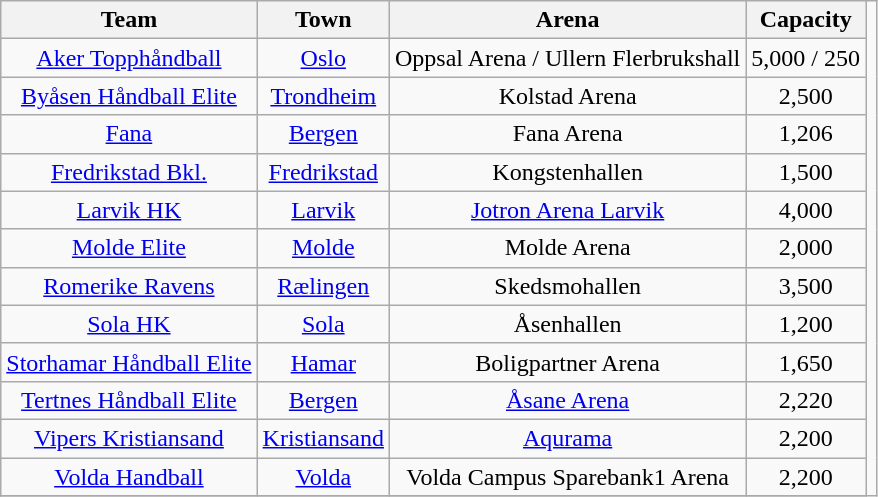<table class="wikitable" style="text-align: center;">
<tr>
<th valign=center>Team</th>
<th>Town</th>
<th>Arena</th>
<th>Capacity</th>
<td rowspan=15></td>
</tr>
<tr>
<td><a href='#'>Aker Topphåndball</a></td>
<td><a href='#'>Oslo</a></td>
<td>Oppsal Arena / Ullern Flerbrukshall</td>
<td style="text-align:center">5,000 / 250</td>
</tr>
<tr>
<td><a href='#'>Byåsen Håndball Elite</a></td>
<td><a href='#'>Trondheim</a></td>
<td>Kolstad Arena</td>
<td style="text-align:center">2,500</td>
</tr>
<tr>
<td><a href='#'>Fana</a></td>
<td><a href='#'>Bergen</a></td>
<td>Fana Arena</td>
<td style="text-align:center">1,206</td>
</tr>
<tr>
<td><a href='#'>Fredrikstad Bkl.</a></td>
<td><a href='#'>Fredrikstad</a></td>
<td>Kongstenhallen</td>
<td style="text-align:center">1,500</td>
</tr>
<tr>
<td><a href='#'>Larvik HK</a></td>
<td><a href='#'>Larvik</a></td>
<td><a href='#'>Jotron Arena Larvik</a></td>
<td style="text-align:center">4,000</td>
</tr>
<tr>
<td><a href='#'>Molde Elite</a></td>
<td><a href='#'>Molde</a></td>
<td>Molde Arena</td>
<td style="text-align:center">2,000</td>
</tr>
<tr>
<td><a href='#'>Romerike Ravens</a></td>
<td><a href='#'>Rælingen</a></td>
<td>Skedsmohallen</td>
<td style="text-align:center">3,500</td>
</tr>
<tr>
<td><a href='#'>Sola HK</a></td>
<td><a href='#'>Sola</a></td>
<td>Åsenhallen</td>
<td style="text-align:center">1,200</td>
</tr>
<tr>
<td><a href='#'>Storhamar Håndball Elite</a></td>
<td><a href='#'>Hamar</a></td>
<td>Boligpartner Arena</td>
<td style="text-align:center">1,650</td>
</tr>
<tr>
<td><a href='#'>Tertnes Håndball Elite</a></td>
<td><a href='#'>Bergen</a></td>
<td><a href='#'>Åsane Arena</a></td>
<td style="text-align:center">2,220</td>
</tr>
<tr>
<td><a href='#'>Vipers Kristiansand</a></td>
<td><a href='#'>Kristiansand</a></td>
<td><a href='#'>Aqurama</a></td>
<td style="text-align:center">2,200</td>
</tr>
<tr>
<td><a href='#'>Volda Handball</a></td>
<td><a href='#'>Volda</a></td>
<td>Volda Campus Sparebank1 Arena</td>
<td style="text-align:center">2,200</td>
</tr>
<tr>
</tr>
</table>
